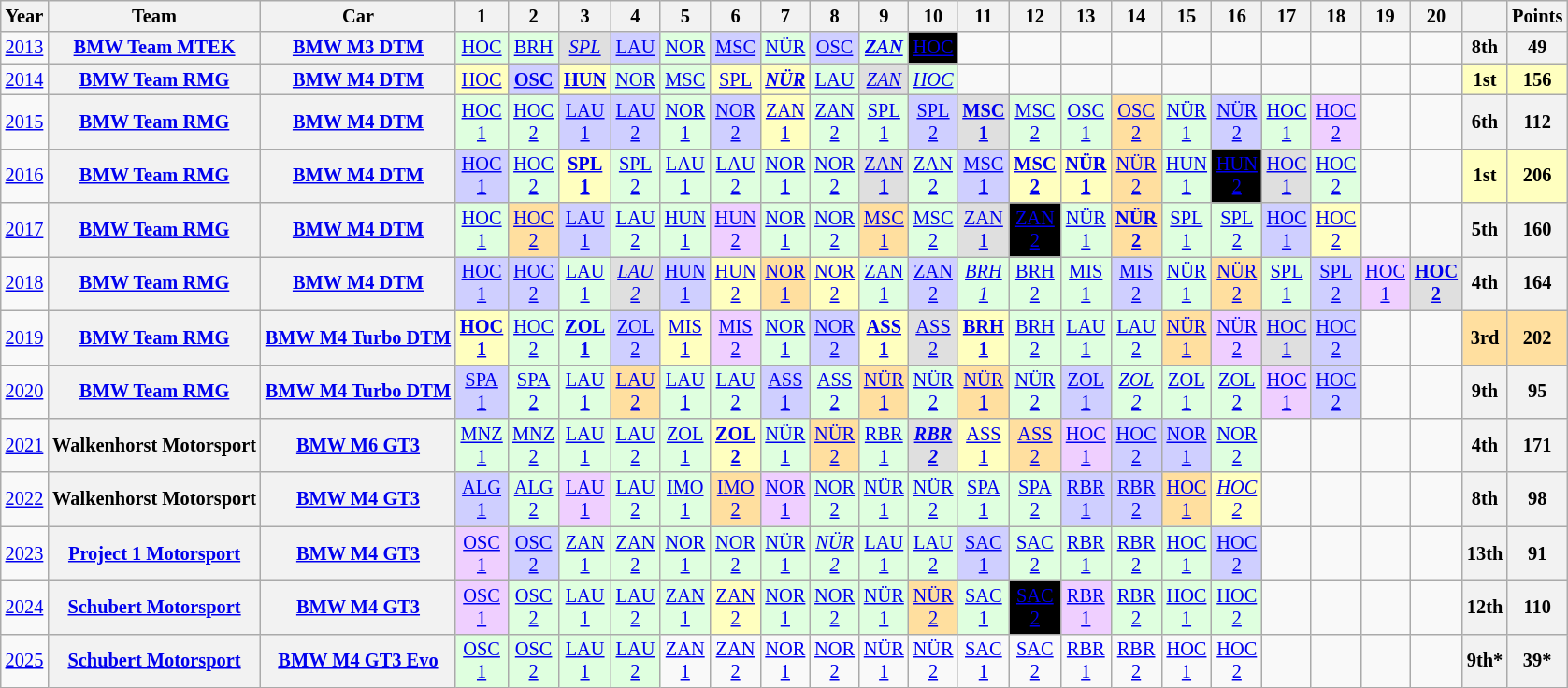<table class="wikitable" style="text-align:center; font-size:85%">
<tr>
<th>Year</th>
<th>Team</th>
<th>Car</th>
<th>1</th>
<th>2</th>
<th>3</th>
<th>4</th>
<th>5</th>
<th>6</th>
<th>7</th>
<th>8</th>
<th>9</th>
<th>10</th>
<th>11</th>
<th>12</th>
<th>13</th>
<th>14</th>
<th>15</th>
<th>16</th>
<th>17</th>
<th>18</th>
<th>19</th>
<th>20</th>
<th></th>
<th>Points</th>
</tr>
<tr>
<td><a href='#'>2013</a></td>
<th><a href='#'>BMW Team MTEK</a></th>
<th><a href='#'>BMW M3 DTM</a></th>
<td style="background:#DFFFDF;"><a href='#'>HOC</a><br></td>
<td style="background:#DFFFDF;"><a href='#'>BRH</a><br></td>
<td style="background:#DFDFDF;"><em><a href='#'>SPL</a></em><br></td>
<td style="background:#CFCFFF;"><a href='#'>LAU</a><br></td>
<td style="background:#DFFFDF;"><a href='#'>NOR</a><br></td>
<td style="background:#CFCFFF;"><a href='#'>MSC</a><br></td>
<td style="background:#DFFFDF;"><a href='#'>NÜR</a><br></td>
<td style="background:#CFCFFF;"><a href='#'>OSC</a><br></td>
<td style="background:#DFFFDF;"><strong><em><a href='#'>ZAN</a></em></strong><br></td>
<td style="background:#000000; color:white"><a href='#'><span>HOC</span></a><br></td>
<td></td>
<td></td>
<td></td>
<td></td>
<td></td>
<td></td>
<td></td>
<td></td>
<td></td>
<td></td>
<th>8th</th>
<th>49</th>
</tr>
<tr>
<td><a href='#'>2014</a></td>
<th><a href='#'>BMW Team RMG</a></th>
<th><a href='#'>BMW M4 DTM</a></th>
<td style="background:#FFFFBF;"><a href='#'>HOC</a><br></td>
<td style="background:#CFCFFF;"><strong><a href='#'>OSC</a></strong><br></td>
<td style="background:#FFFFBF;"><strong><a href='#'>HUN</a></strong><br></td>
<td style="background:#DFFFDF;"><a href='#'>NOR</a><br></td>
<td style="background:#DFFFDF;"><a href='#'>MSC</a><br></td>
<td style="background:#FFFFBF;"><a href='#'>SPL</a><br></td>
<td style="background:#FFFFBF;"><strong><em><a href='#'>NÜR</a></em></strong><br></td>
<td style="background:#DFFFDF;"><a href='#'>LAU</a><br></td>
<td style="background:#DFDFDF;"><em><a href='#'>ZAN</a></em><br></td>
<td style="background:#DFFFDF;"><em><a href='#'>HOC</a></em><br></td>
<td></td>
<td></td>
<td></td>
<td></td>
<td></td>
<td></td>
<td></td>
<td></td>
<td></td>
<td></td>
<th style="background:#FFFFBF;">1st</th>
<th style="background:#FFFFBF;">156</th>
</tr>
<tr>
<td><a href='#'>2015</a></td>
<th><a href='#'>BMW Team RMG</a></th>
<th><a href='#'>BMW M4 DTM</a></th>
<td style="background:#DFFFDF;"><a href='#'>HOC<br>1</a><br></td>
<td style="background:#DFFFDF;"><a href='#'>HOC<br>2</a><br></td>
<td style="background:#CFCFFF;"><a href='#'>LAU<br>1</a><br></td>
<td style="background:#CFCFFF;"><a href='#'>LAU<br>2</a><br></td>
<td style="background:#DFFFDF;"><a href='#'>NOR<br>1</a><br></td>
<td style="background:#CFCFFF;"><a href='#'>NOR<br>2</a><br></td>
<td style="background:#FFFFBF;"><a href='#'>ZAN<br>1</a><br></td>
<td style="background:#DFFFDF;"><a href='#'>ZAN<br>2</a><br></td>
<td style="background:#DFFFDF;"><a href='#'>SPL<br>1</a><br></td>
<td style="background:#CFCFFF;"><a href='#'>SPL<br>2</a><br></td>
<td style="background:#DFDFDF;"><strong><a href='#'>MSC<br>1</a></strong><br></td>
<td style="background:#DFFFDF;"><a href='#'>MSC<br>2</a><br></td>
<td style="background:#DFFFDF;"><a href='#'>OSC<br>1</a><br></td>
<td style="background:#FFDF9F;"><a href='#'>OSC<br>2</a><br></td>
<td style="background:#DFFFDF;"><a href='#'>NÜR<br>1</a><br></td>
<td style="background:#CFCFFF;"><a href='#'>NÜR<br>2</a><br></td>
<td style="background:#DFFFDF;"><a href='#'>HOC<br>1</a><br></td>
<td style="background:#EFCFFF;"><a href='#'>HOC<br>2</a><br></td>
<td></td>
<td></td>
<th>6th</th>
<th>112</th>
</tr>
<tr>
<td><a href='#'>2016</a></td>
<th><a href='#'>BMW Team RMG</a></th>
<th><a href='#'>BMW M4 DTM</a></th>
<td style="background:#CFCFFF;"><a href='#'>HOC<br>1</a><br></td>
<td style="background:#DFFFDF;"><a href='#'>HOC<br>2</a><br></td>
<td style="background:#FFFFBF;"><strong><a href='#'>SPL<br>1</a></strong><br></td>
<td style="background:#DFFFDF;"><a href='#'>SPL<br>2</a><br></td>
<td style="background:#DFFFDF;"><a href='#'>LAU<br>1</a><br></td>
<td style="background:#DFFFDF;"><a href='#'>LAU<br>2</a><br></td>
<td style="background:#DFFFDF;"><a href='#'>NOR<br>1</a><br></td>
<td style="background:#DFFFDF;"><a href='#'>NOR<br>2</a><br></td>
<td style="background:#DFDFDF;"><a href='#'>ZAN<br>1</a><br></td>
<td style="background:#DFFFDF;"><a href='#'>ZAN<br>2</a><br></td>
<td style="background:#CFCFFF;"><a href='#'>MSC<br>1</a><br></td>
<td style="background:#FFFFBF;"><strong><a href='#'>MSC<br>2</a></strong><br></td>
<td style="background:#FFFFBF;"><strong><a href='#'>NÜR<br>1</a></strong><br></td>
<td style="background:#FFDF9F;"><a href='#'>NÜR<br>2</a><br></td>
<td style="background:#DFFFDF;"><a href='#'>HUN<br>1</a><br></td>
<td style="background:#000000; color:#ffffff"><a href='#'><span>HUN<br>2</span></a><br></td>
<td style="background:#DFDFDF;"><a href='#'>HOC<br>1</a><br></td>
<td style="background:#DFFFDF;"><a href='#'>HOC<br>2</a><br></td>
<td></td>
<td></td>
<th style="background:#FFFFBF;">1st</th>
<th style="background:#FFFFBF;">206</th>
</tr>
<tr>
<td><a href='#'>2017</a></td>
<th><a href='#'>BMW Team RMG</a></th>
<th><a href='#'>BMW M4 DTM</a></th>
<td style="background:#DFFFDF;"><a href='#'>HOC<br>1</a><br></td>
<td style="background:#FFDF9F;"><a href='#'>HOC<br>2</a><br></td>
<td style="background:#CFCFFF;"><a href='#'>LAU<br>1</a><br></td>
<td style="background:#DFFFDF;"><a href='#'>LAU<br>2</a><br></td>
<td style="background:#DFFFDF;"><a href='#'>HUN<br>1</a><br></td>
<td style="background:#EFCFFF;"><a href='#'>HUN<br>2</a><br></td>
<td style="background:#DFFFDF;"><a href='#'>NOR<br>1</a><br></td>
<td style="background:#DFFFDF;"><a href='#'>NOR<br>2</a><br></td>
<td style="background:#FFDF9F;"><a href='#'>MSC<br>1</a><br></td>
<td style="background:#DFFFDF;"><a href='#'>MSC<br>2</a><br></td>
<td style="background:#DFDFDF;"><a href='#'>ZAN<br>1</a><br></td>
<td style="background:#000000; color:#ffffff"><a href='#'><span>ZAN<br>2</span></a><br></td>
<td style="background:#DFFFDF;"><a href='#'>NÜR<br>1</a><br></td>
<td style="background:#FFDF9F;"><strong><a href='#'>NÜR<br>2</a></strong><br></td>
<td style="background:#DFFFDF;"><a href='#'>SPL<br>1</a><br></td>
<td style="background:#DFFFDF;"><a href='#'>SPL<br>2</a><br></td>
<td style="background:#CFCFFF;"><a href='#'>HOC<br>1</a><br></td>
<td style="background:#FFFFBF;"><a href='#'>HOC<br>2</a><br></td>
<td></td>
<td></td>
<th>5th</th>
<th>160</th>
</tr>
<tr>
<td><a href='#'>2018</a></td>
<th><a href='#'>BMW Team RMG</a></th>
<th><a href='#'>BMW M4 DTM</a></th>
<td style="background:#CFCFFF;"><a href='#'>HOC<br>1</a><br></td>
<td style="background:#CFCFFF;"><a href='#'>HOC<br>2</a><br></td>
<td style="background:#DFFFDF;"><a href='#'>LAU<br>1</a><br></td>
<td style="background:#DFDFDF;"><em><a href='#'>LAU<br>2</a></em><br></td>
<td style="background:#CFCFFF;"><a href='#'>HUN<br>1</a><br></td>
<td style="background:#FFFFBF;"><a href='#'>HUN<br>2</a><br></td>
<td style="background:#FFDF9F;"><a href='#'>NOR<br>1</a><br></td>
<td style="background:#FFFFBF;"><a href='#'>NOR<br>2</a><br></td>
<td style="background:#DFFFDF;"><a href='#'>ZAN<br>1</a><br></td>
<td style="background:#CFCFFF;"><a href='#'>ZAN<br>2</a><br></td>
<td style="background:#DFFFDF;"><em><a href='#'>BRH<br>1</a></em><br></td>
<td style="background:#DFFFDF;"><a href='#'>BRH<br>2</a><br></td>
<td style="background:#DFFFDF;"><a href='#'>MIS<br>1</a><br></td>
<td style="background:#CFCFFF;"><a href='#'>MIS<br>2</a><br></td>
<td style="background:#DFFFDF;"><a href='#'>NÜR<br>1</a><br></td>
<td style="background:#FFDF9F;"><a href='#'>NÜR<br>2</a><br></td>
<td style="background:#DFFFDF;"><a href='#'>SPL<br>1</a><br></td>
<td style="background:#CFCFFF;"><a href='#'>SPL<br>2</a><br></td>
<td style="background:#EFCFFF;"><a href='#'>HOC<br>1</a><br></td>
<td style="background:#DFDFDF;"><strong><a href='#'>HOC<br>2</a></strong><br></td>
<th>4th</th>
<th>164</th>
</tr>
<tr>
<td><a href='#'>2019</a></td>
<th><a href='#'>BMW Team RMG</a></th>
<th><a href='#'>BMW M4 Turbo DTM</a></th>
<td style="background:#FFFFBF;"><strong><a href='#'>HOC<br>1</a></strong><br></td>
<td style="background:#DFFFDF;"><a href='#'>HOC<br>2</a><br></td>
<td style="background:#DFFFDF;"><strong><a href='#'>ZOL<br>1</a></strong><br></td>
<td style="background:#CFCFFF;"><a href='#'>ZOL<br>2</a><br></td>
<td style="background:#FFFFBF;"><a href='#'>MIS<br>1</a><br></td>
<td style="background:#EFCFFF;"><a href='#'>MIS<br>2</a><br></td>
<td style="background:#DFFFDF;"><a href='#'>NOR<br>1</a><br></td>
<td style="background:#CFCFFF;"><a href='#'>NOR<br>2</a><br></td>
<td style="background:#FFFFBF;"><strong><a href='#'>ASS<br>1</a></strong><br></td>
<td style="background:#DFDFDF;"><a href='#'>ASS<br>2</a><br></td>
<td style="background:#FFFFBF;"><strong><a href='#'>BRH<br>1</a></strong><br></td>
<td style="background:#DFFFDF;"><a href='#'>BRH<br>2</a><br></td>
<td style="background:#DFFFDF;"><a href='#'>LAU<br>1</a><br></td>
<td style="background:#DFFFDF;"><a href='#'>LAU<br>2</a><br></td>
<td style="background:#FFDF9F;"><a href='#'>NÜR<br>1</a><br></td>
<td style="background:#EFCFFF;"><a href='#'>NÜR<br>2</a><br></td>
<td style="background:#DFDFDF;"><a href='#'>HOC<br>1</a><br></td>
<td style="background:#CFCFFF;"><a href='#'>HOC<br>2</a><br></td>
<td></td>
<td></td>
<th style="background:#FFDF9F;">3rd</th>
<th style="background:#FFDF9F;">202</th>
</tr>
<tr>
<td><a href='#'>2020</a></td>
<th><a href='#'>BMW Team RMG</a></th>
<th><a href='#'>BMW M4 Turbo DTM</a></th>
<td style="background:#CFCFFF;"><a href='#'>SPA<br>1</a><br></td>
<td style="background:#DFFFDF;"><a href='#'>SPA<br>2</a><br></td>
<td style="background:#DFFFDF;"><a href='#'>LAU<br>1</a><br></td>
<td style="background:#FFDF9F;"><a href='#'>LAU<br>2</a><br></td>
<td style="background:#DFFFDF;"><a href='#'>LAU<br>1</a><br></td>
<td style="background:#DFFFDF;"><a href='#'>LAU<br>2</a><br></td>
<td style="background:#CFCFFF;"><a href='#'>ASS<br>1</a><br></td>
<td style="background:#DFFFDF;"><a href='#'>ASS<br>2</a><br></td>
<td style="background:#FFDF9F;"><a href='#'>NÜR<br>1</a><br></td>
<td style="background:#DFFFDF;"><a href='#'>NÜR<br>2</a><br></td>
<td style="background:#FFDF9F;"><a href='#'>NÜR<br>1</a><br></td>
<td style="background:#DFFFDF;"><a href='#'>NÜR<br>2</a><br></td>
<td style="background:#CFCFFF;"><a href='#'>ZOL<br>1</a><br></td>
<td style="background:#DFFFDF;"><em><a href='#'>ZOL<br>2</a></em><br></td>
<td style="background:#DFFFDF;"><a href='#'>ZOL<br>1</a><br></td>
<td style="background:#DFFFDF;"><a href='#'>ZOL<br>2</a><br></td>
<td style="background:#EFCFFF;"><a href='#'>HOC<br>1</a><br></td>
<td style="background:#CFCFFF;"><a href='#'>HOC<br>2</a><br></td>
<td></td>
<td></td>
<th>9th</th>
<th>95</th>
</tr>
<tr>
<td><a href='#'>2021</a></td>
<th>Walkenhorst Motorsport</th>
<th><a href='#'>BMW M6 GT3</a></th>
<td style="background:#DFFFDF;"><a href='#'>MNZ<br>1</a><br></td>
<td style="background:#DFFFDF;"><a href='#'>MNZ<br>2</a><br></td>
<td style="background:#DFFFDF;"><a href='#'>LAU<br>1</a><br></td>
<td style="background:#DFFFDF;"><a href='#'>LAU<br>2</a><br></td>
<td style="background:#DFFFDF;"><a href='#'>ZOL<br>1</a><br></td>
<td style="background:#FFFFBF;"><strong><a href='#'>ZOL<br>2</a></strong><br></td>
<td style="background:#DFFFDF;"><a href='#'>NÜR<br>1</a><br></td>
<td style="background:#FFDF9F;"><a href='#'>NÜR<br>2</a><br></td>
<td style="background:#DFFFDF;"><a href='#'>RBR<br>1</a><br></td>
<td style="background:#DFDFDF;"><strong><em><a href='#'>RBR<br>2</a></em></strong><br></td>
<td style="background:#FFFFBF;"><a href='#'>ASS<br>1</a><br></td>
<td style="background:#FFDF9F;"><a href='#'>ASS<br>2</a><br></td>
<td style="background:#EFCFFF;"><a href='#'>HOC<br>1</a><br></td>
<td style="background:#CFCFFF;"><a href='#'>HOC<br>2</a><br></td>
<td style="background:#CFCFFF;"><a href='#'>NOR<br>1</a><br></td>
<td style="background:#DFFFDF;"><a href='#'>NOR<br>2</a><br></td>
<td></td>
<td></td>
<td></td>
<td></td>
<th>4th</th>
<th>171</th>
</tr>
<tr>
<td><a href='#'>2022</a></td>
<th>Walkenhorst Motorsport</th>
<th><a href='#'>BMW M4 GT3</a></th>
<td style="background:#CFCFFF;"><a href='#'>ALG<br>1</a><br></td>
<td style="background:#DFFFDF;"><a href='#'>ALG<br>2</a><br></td>
<td style="background:#EFCFFF;"><a href='#'>LAU<br>1</a><br></td>
<td style="background:#DFFFDF;"><a href='#'>LAU<br>2</a><br></td>
<td style="background:#DFFFDF;"><a href='#'>IMO<br>1</a><br></td>
<td style="background:#FFDF9F;"><a href='#'>IMO<br>2</a><br></td>
<td style="background:#EFCFFF;"><a href='#'>NOR<br>1</a><br></td>
<td style="background:#DFFFDF;"><a href='#'>NOR<br>2</a><br></td>
<td style="background:#DFFFDF;"><a href='#'>NÜR<br>1</a><br></td>
<td style="background:#DFFFDF;"><a href='#'>NÜR<br>2</a><br></td>
<td style="background:#DFFFDF;"><a href='#'>SPA<br>1</a><br></td>
<td style="background:#DFFFDF;"><a href='#'>SPA<br>2</a><br></td>
<td style="background:#CFCFFF;"><a href='#'>RBR<br>1</a><br></td>
<td style="background:#CFCFFF;"><a href='#'>RBR<br>2</a><br></td>
<td style="background:#FFDF9F;"><a href='#'>HOC<br>1</a><br></td>
<td style="background:#FFFFBF;"><em><a href='#'>HOC<br>2</a></em><br></td>
<td></td>
<td></td>
<td></td>
<td></td>
<th>8th</th>
<th>98</th>
</tr>
<tr>
<td><a href='#'>2023</a></td>
<th><a href='#'>Project 1 Motorsport</a></th>
<th><a href='#'>BMW M4 GT3</a></th>
<td style="background:#EFCFFF;"><a href='#'>OSC<br>1</a><br></td>
<td style="background:#CFCFFF;"><a href='#'>OSC<br>2</a><br></td>
<td style="background:#DFFFDF;"><a href='#'>ZAN<br>1</a><br></td>
<td style="background:#DFFFDF;"><a href='#'>ZAN<br>2</a><br></td>
<td style="background:#DFFFDF;"><a href='#'>NOR<br>1</a><br></td>
<td style="background:#DFFFDF;"><a href='#'>NOR<br>2</a><br></td>
<td style="background:#DFFFDF;"><a href='#'>NÜR<br>1</a><br></td>
<td style="background:#DFFFDF;"><em><a href='#'>NÜR<br>2</a></em><br></td>
<td style="background:#DFFFDF;"><a href='#'>LAU<br>1</a><br></td>
<td style="background:#DFFFDF;"><a href='#'>LAU<br>2</a><br></td>
<td style="background:#CFCFFF;"><a href='#'>SAC<br>1</a><br></td>
<td style="background:#DFFFDF;"><a href='#'>SAC<br>2</a><br></td>
<td style="background:#DFFFDF;"><a href='#'>RBR<br>1</a><br></td>
<td style="background:#DFFFDF;"><a href='#'>RBR<br>2</a><br></td>
<td style="background:#DFFFDF;"><a href='#'>HOC<br>1</a><br></td>
<td style="background:#CFCFFF;"><a href='#'>HOC<br>2</a><br></td>
<td></td>
<td></td>
<td></td>
<td></td>
<th>13th</th>
<th>91</th>
</tr>
<tr>
<td><a href='#'>2024</a></td>
<th><a href='#'>Schubert Motorsport</a></th>
<th><a href='#'>BMW M4 GT3</a></th>
<td style="background:#EFCFFF;"><a href='#'>OSC<br>1</a><br></td>
<td style="background:#DFFFDF;"><a href='#'>OSC<br>2</a><br></td>
<td style="background:#DFFFDF;"><a href='#'>LAU<br>1</a><br></td>
<td style="background:#DFFFDF;"><a href='#'>LAU<br>2</a><br></td>
<td style="background:#DFFFDF;"><a href='#'>ZAN<br>1</a><br></td>
<td style="background:#FFFFBF;"><a href='#'>ZAN<br>2</a><br></td>
<td style="background:#DFFFDF;"><a href='#'>NOR<br>1</a><br></td>
<td style="background:#DFFFDF;"><a href='#'>NOR<br>2</a><br></td>
<td style="background:#DFFFDF;"><a href='#'>NÜR<br>1</a><br></td>
<td style="background:#FFDF9F;"><a href='#'>NÜR<br>2</a><br></td>
<td style="background:#DFFFDF;"><a href='#'>SAC<br>1</a><br></td>
<td style="background:#000000; color:#ffffff"><a href='#'><span>SAC<br>2</span></a><br></td>
<td style="background:#EFCFFF;"><a href='#'>RBR<br>1</a><br></td>
<td style="background:#DFFFDF;"><a href='#'>RBR<br>2</a><br></td>
<td style="background:#DFFFDF;"><a href='#'>HOC<br>1</a><br></td>
<td style="background:#DFFFDF;"><a href='#'>HOC<br>2</a><br></td>
<td></td>
<td></td>
<td></td>
<td></td>
<th>12th</th>
<th>110</th>
</tr>
<tr>
<td><a href='#'>2025</a></td>
<th><a href='#'>Schubert Motorsport</a></th>
<th><a href='#'>BMW M4 GT3 Evo</a></th>
<td style="background:#DFFFDF;"><a href='#'>OSC<br>1</a><br></td>
<td style="background:#DFFFDF;"><a href='#'>OSC<br>2</a><br></td>
<td style="background:#DFFFDF;"><a href='#'>LAU<br>1</a><br></td>
<td style="background:#DFFFDF;"><a href='#'>LAU<br>2</a><br></td>
<td style="background:#;"><a href='#'>ZAN<br>1</a><br></td>
<td style="background:#;"><a href='#'>ZAN<br>2</a><br></td>
<td style="background:#;"><a href='#'>NOR<br>1</a><br></td>
<td style="background:#;"><a href='#'>NOR<br>2</a><br></td>
<td style="background:#;"><a href='#'>NÜR<br>1</a><br></td>
<td style="background:#;"><a href='#'>NÜR<br>2</a><br></td>
<td style="background:#;"><a href='#'>SAC<br>1</a><br></td>
<td style="background:#;"><a href='#'>SAC<br>2</a><br></td>
<td style="background:#;"><a href='#'>RBR<br>1</a><br></td>
<td style="background:#;"><a href='#'>RBR<br>2</a><br></td>
<td style="background:#;"><a href='#'>HOC<br>1</a><br></td>
<td style="background:#;"><a href='#'>HOC<br>2</a><br></td>
<td></td>
<td></td>
<td></td>
<td></td>
<th>9th*</th>
<th>39*</th>
</tr>
</table>
